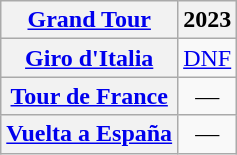<table class="wikitable plainrowheaders">
<tr>
<th scope="col"><a href='#'>Grand Tour</a></th>
<th scope="col">2023</th>
</tr>
<tr style="text-align:center;">
<th scope="row"> <a href='#'>Giro d'Italia</a></th>
<td><a href='#'>DNF</a></td>
</tr>
<tr style="text-align:center;">
<th scope="row"> <a href='#'>Tour de France</a></th>
<td>—</td>
</tr>
<tr style="text-align:center;">
<th scope="row"> <a href='#'>Vuelta a España</a></th>
<td>—</td>
</tr>
</table>
